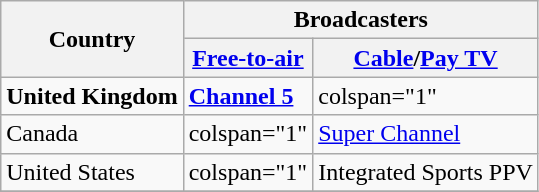<table class="wikitable">
<tr>
<th rowspan="2">Country</th>
<th colspan="2">Broadcasters</th>
</tr>
<tr>
<th><a href='#'>Free-to-air</a></th>
<th><a href='#'>Cable</a>/<a href='#'>Pay TV</a></th>
</tr>
<tr>
<td><strong>United Kingdom</strong></td>
<td><strong><a href='#'>Channel 5</a></strong></td>
<td>colspan="1" </td>
</tr>
<tr>
<td>Canada</td>
<td>colspan="1" </td>
<td><a href='#'>Super Channel</a></td>
</tr>
<tr>
<td>United States</td>
<td>colspan="1" </td>
<td>Integrated Sports PPV</td>
</tr>
<tr>
</tr>
</table>
